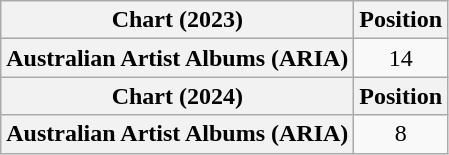<table class="wikitable sortable plainrowheaders" style="text-align:center">
<tr>
<th scope="col">Chart (2023)</th>
<th scope="col">Position</th>
</tr>
<tr>
<th scope="row">Australian Artist Albums (ARIA)</th>
<td>14</td>
</tr>
<tr>
<th scope="col">Chart (2024)</th>
<th scope="col">Position</th>
</tr>
<tr>
<th scope="row">Australian Artist Albums (ARIA)</th>
<td>8</td>
</tr>
</table>
